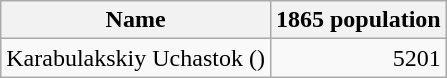<table class="wikitable sortable">
<tr>
<th>Name</th>
<th>1865 population</th>
</tr>
<tr>
<td>Karabulakskiy Uchastok ()</td>
<td align="right">5201</td>
</tr>
</table>
